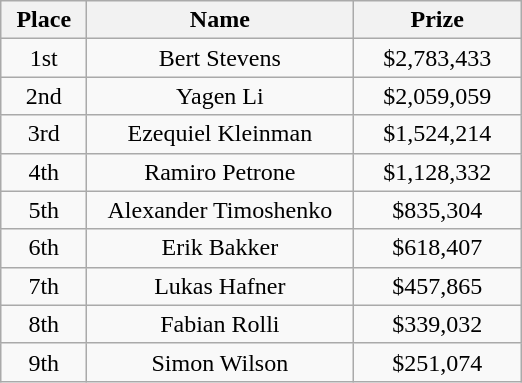<table class="wikitable">
<tr>
<th width="50">Place</th>
<th width="170">Name</th>
<th width="105">Prize</th>
</tr>
<tr>
<td align=center>1st</td>
<td align=center> Bert Stevens</td>
<td align=center>$2,783,433</td>
</tr>
<tr>
<td align=center>2nd</td>
<td align=center> Yagen Li</td>
<td align=center>$2,059,059</td>
</tr>
<tr>
<td align=center>3rd</td>
<td align=center> Ezequiel Kleinman</td>
<td align=center>$1,524,214</td>
</tr>
<tr>
<td align=center>4th</td>
<td align=center> Ramiro Petrone</td>
<td align=center>$1,128,332</td>
</tr>
<tr>
<td align=center>5th</td>
<td align=center> Alexander Timoshenko</td>
<td align=center>$835,304</td>
</tr>
<tr>
<td align=center>6th</td>
<td align=center> Erik Bakker</td>
<td align=center>$618,407</td>
</tr>
<tr>
<td align=center>7th</td>
<td align=center> Lukas Hafner</td>
<td align=center>$457,865</td>
</tr>
<tr>
<td align=center>8th</td>
<td align=center> Fabian Rolli</td>
<td align=center>$339,032</td>
</tr>
<tr>
<td align=center>9th</td>
<td align=center> Simon Wilson</td>
<td align=center>$251,074</td>
</tr>
</table>
